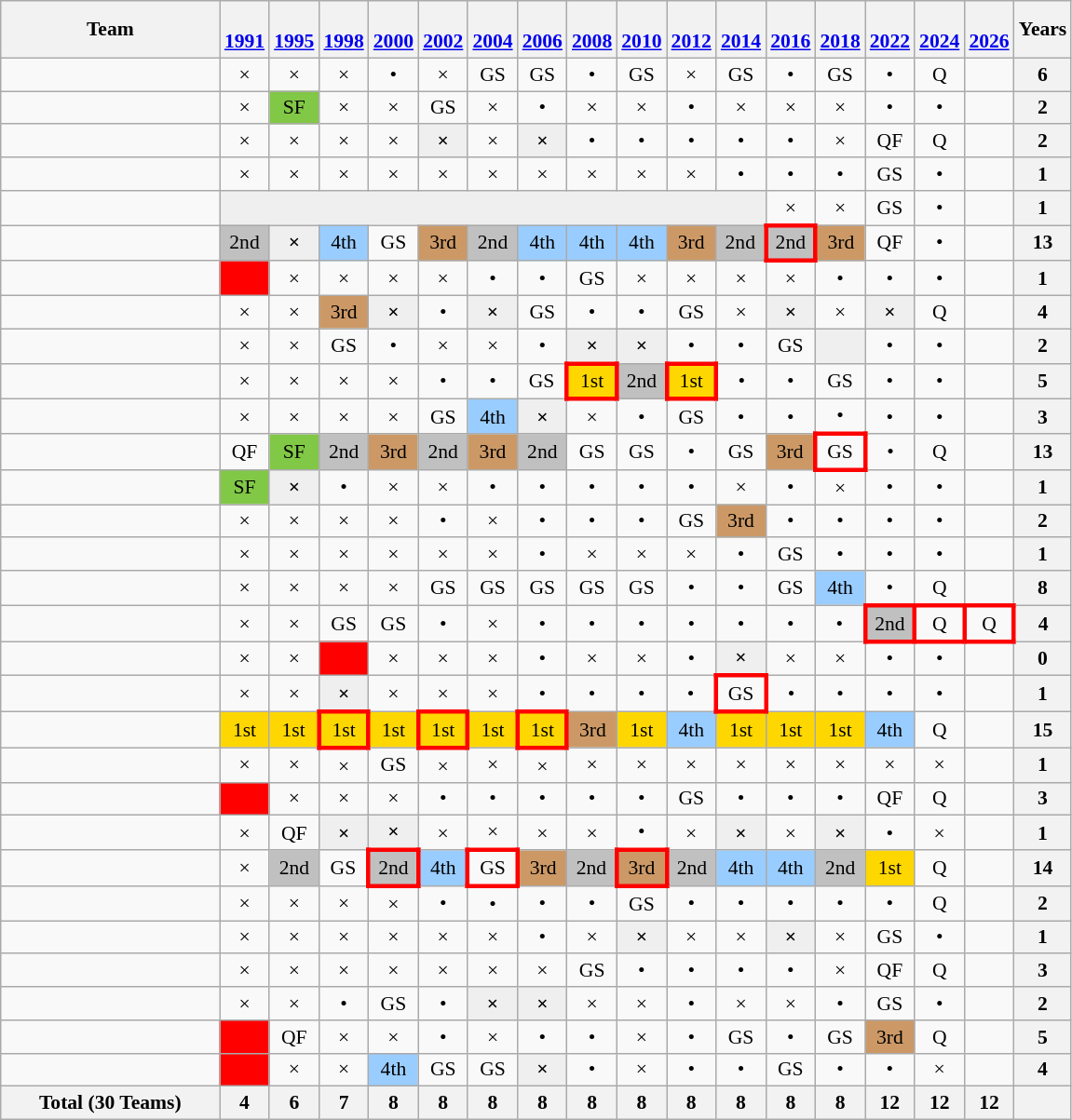<table class="wikitable" style="text-align:center; font-size:90%">
<tr>
<th width=150>Team</th>
<th><br><a href='#'>1991</a></th>
<th><br><a href='#'>1995</a></th>
<th><br><a href='#'>1998</a></th>
<th><br><a href='#'>2000</a></th>
<th><br><a href='#'>2002</a></th>
<th><br><a href='#'>2004</a></th>
<th><br><a href='#'>2006</a></th>
<th><br><a href='#'>2008</a></th>
<th><br><a href='#'>2010</a></th>
<th><br><a href='#'>2012</a></th>
<th><br><a href='#'>2014</a></th>
<th><br><a href='#'>2016</a></th>
<th><br><a href='#'>2018</a></th>
<th><br><a href='#'>2022</a></th>
<th><br><a href='#'>2024</a></th>
<th><br><a href='#'>2026</a></th>
<th>Years</th>
</tr>
<tr>
<td align=left></td>
<td>×</td>
<td>×</td>
<td>×</td>
<td>•</td>
<td>×</td>
<td>GS</td>
<td>GS</td>
<td>•</td>
<td>GS</td>
<td>×</td>
<td>GS</td>
<td>•</td>
<td>GS</td>
<td>•</td>
<td>Q</td>
<td></td>
<th>6</th>
</tr>
<tr>
<td align=left></td>
<td>×</td>
<td style="background:#81c846">SF</td>
<td>×</td>
<td>×</td>
<td>GS</td>
<td>×</td>
<td>•</td>
<td>×</td>
<td>×</td>
<td>•</td>
<td>×</td>
<td>×</td>
<td>×</td>
<td>•</td>
<td>•</td>
<td></td>
<th>2</th>
</tr>
<tr>
<td align=left></td>
<td>×</td>
<td>×</td>
<td>×</td>
<td>×</td>
<td bgcolor="#efefef"><strong>×</strong></td>
<td>×</td>
<td bgcolor="#efefef"><strong>×</strong></td>
<td>•</td>
<td>•</td>
<td>•</td>
<td>•</td>
<td>•</td>
<td>×</td>
<td>QF</td>
<td>Q</td>
<td></td>
<th>2</th>
</tr>
<tr>
<td align=left></td>
<td>×</td>
<td>×</td>
<td>×</td>
<td>×</td>
<td>×</td>
<td>×</td>
<td>×</td>
<td>×</td>
<td>×</td>
<td>×</td>
<td>•</td>
<td>•</td>
<td>•</td>
<td>GS</td>
<td>•</td>
<td></td>
<th>1</th>
</tr>
<tr>
<td align=left></td>
<td bgcolor="#efefef" colspan=11></td>
<td>×</td>
<td>×</td>
<td>GS</td>
<td>•</td>
<td></td>
<th>1</th>
</tr>
<tr>
<td align=left></td>
<td bgcolor=Silver>2nd</td>
<td bgcolor="#efefef"><strong>×</strong></td>
<td bgcolor=#9acdff>4th</td>
<td>GS</td>
<td bgcolor=#cc9966>3rd</td>
<td bgcolor=Silver>2nd</td>
<td bgcolor=#9acdff>4th</td>
<td bgcolor=#9acdff>4th</td>
<td bgcolor=#9acdff>4th</td>
<td bgcolor=#cc9966>3rd</td>
<td bgcolor=Silver>2nd</td>
<td style="border: 3px solid red" bgcolor=Silver>2nd</td>
<td bgcolor=#cc9966>3rd</td>
<td>QF</td>
<td>•</td>
<td></td>
<th>13</th>
</tr>
<tr>
<td align=left></td>
<td bgcolor="red"></td>
<td>×</td>
<td>×</td>
<td>×</td>
<td>×</td>
<td>•</td>
<td>•</td>
<td>GS</td>
<td>×</td>
<td>×</td>
<td>×</td>
<td>×</td>
<td>•</td>
<td>•</td>
<td>•</td>
<td></td>
<th>1</th>
</tr>
<tr>
<td align=left></td>
<td>×</td>
<td>×</td>
<td bgcolor=#cc9966>3rd</td>
<td bgcolor="#efefef"><strong>×</strong></td>
<td>•</td>
<td bgcolor="#efefef"><strong>×</strong></td>
<td>GS</td>
<td>•</td>
<td>•</td>
<td>GS</td>
<td>×</td>
<td bgcolor="#efefef"><strong>×</strong></td>
<td>×</td>
<td bgcolor="#efefef"><strong>×</strong></td>
<td>Q</td>
<td></td>
<th>4</th>
</tr>
<tr>
<td align=left></td>
<td>×</td>
<td>×</td>
<td>GS</td>
<td>•</td>
<td>×</td>
<td>×</td>
<td>•</td>
<td bgcolor="#efefef"><strong>×</strong></td>
<td bgcolor="#efefef"><strong>×</strong></td>
<td>•</td>
<td>•</td>
<td>GS</td>
<td bgcolor="#efefef"></td>
<td>•</td>
<td>•</td>
<td></td>
<th>2</th>
</tr>
<tr>
<td align=left></td>
<td>×</td>
<td>×</td>
<td>×</td>
<td>×</td>
<td>•</td>
<td>•</td>
<td>GS</td>
<td style="border: 3px solid red" bgcolor=Gold>1st</td>
<td bgcolor=Silver>2nd</td>
<td style="border: 3px solid red" bgcolor=Gold>1st</td>
<td>•</td>
<td>•</td>
<td>GS</td>
<td>•</td>
<td>•</td>
<td></td>
<th>5</th>
</tr>
<tr>
<td align=left></td>
<td>×</td>
<td>×</td>
<td>×</td>
<td>×</td>
<td>GS</td>
<td bgcolor=#9acdff>4th</td>
<td bgcolor="#efefef"><strong>×</strong></td>
<td>×</td>
<td>•</td>
<td>GS</td>
<td>•</td>
<td>•</td>
<td>•</td>
<td>•</td>
<td>•</td>
<td></td>
<th>3</th>
</tr>
<tr>
<td align=left></td>
<td>QF</td>
<td style="background:#81c846">SF</td>
<td bgcolor=Silver>2nd</td>
<td bgcolor=#cc9966>3rd</td>
<td bgcolor=Silver>2nd</td>
<td bgcolor=#cc9966>3rd</td>
<td bgcolor=Silver>2nd</td>
<td>GS</td>
<td>GS</td>
<td>•</td>
<td>GS</td>
<td bgcolor=#cc9966>3rd</td>
<td style="border: 3px solid red">GS</td>
<td>•</td>
<td>Q</td>
<td></td>
<th>13</th>
</tr>
<tr>
<td align=left></td>
<td style="background:#81c846">SF</td>
<td bgcolor="#efefef"><strong>×</strong></td>
<td>•</td>
<td>×</td>
<td>×</td>
<td>•</td>
<td>•</td>
<td>•</td>
<td>•</td>
<td>•</td>
<td>×</td>
<td>•</td>
<td>×</td>
<td>•</td>
<td>•</td>
<td></td>
<th>1</th>
</tr>
<tr>
<td align=left></td>
<td>×</td>
<td>×</td>
<td>×</td>
<td>×</td>
<td>•</td>
<td>×</td>
<td>•</td>
<td>•</td>
<td>•</td>
<td>GS</td>
<td bgcolor=#cc9966>3rd</td>
<td>•</td>
<td>•</td>
<td>•</td>
<td>•</td>
<td></td>
<th>2</th>
</tr>
<tr>
<td align=left></td>
<td>×</td>
<td>×</td>
<td>×</td>
<td>×</td>
<td>×</td>
<td>×</td>
<td>•</td>
<td>×</td>
<td>×</td>
<td>×</td>
<td>•</td>
<td>GS</td>
<td>•</td>
<td>•</td>
<td>•</td>
<td></td>
<th>1</th>
</tr>
<tr>
<td align=left></td>
<td>×</td>
<td>×</td>
<td>×</td>
<td>×</td>
<td>GS</td>
<td>GS</td>
<td>GS</td>
<td>GS</td>
<td>GS</td>
<td>•</td>
<td>•</td>
<td>GS</td>
<td bgcolor=#9acdff>4th</td>
<td>•</td>
<td>Q</td>
<td></td>
<th>8</th>
</tr>
<tr>
<td align=left></td>
<td>×</td>
<td>×</td>
<td>GS</td>
<td>GS</td>
<td>•</td>
<td>×</td>
<td>•</td>
<td>•</td>
<td>•</td>
<td>•</td>
<td>•</td>
<td>•</td>
<td>•</td>
<td style="border: 3px solid red" bgcolor=Silver>2nd</td>
<td style="border: 3px solid red">Q</td>
<td style="border: 3px solid red">Q</td>
<th>4</th>
</tr>
<tr>
<td align=left></td>
<td>×</td>
<td>×</td>
<td bgcolor="red"></td>
<td>×</td>
<td>×</td>
<td>×</td>
<td>•</td>
<td>×</td>
<td>×</td>
<td>•</td>
<td bgcolor="#efefef"><strong>×</strong></td>
<td>×</td>
<td>×</td>
<td>•</td>
<td>•</td>
<td></td>
<th>0</th>
</tr>
<tr>
<td align=left></td>
<td>×</td>
<td>×</td>
<td bgcolor="#efefef"><strong>×</strong></td>
<td>×</td>
<td>×</td>
<td>×</td>
<td>•</td>
<td>•</td>
<td>•</td>
<td>•</td>
<td style="border: 3px solid red">GS</td>
<td>•</td>
<td>•</td>
<td>•</td>
<td>•</td>
<td></td>
<th>1</th>
</tr>
<tr>
<td align=left></td>
<td bgcolor=Gold>1st</td>
<td bgcolor=Gold>1st</td>
<td style="border: 3px solid red" bgcolor=Gold>1st</td>
<td bgcolor=Gold>1st</td>
<td style="border: 3px solid red" bgcolor=Gold>1st</td>
<td bgcolor=Gold>1st</td>
<td style="border: 3px solid red" bgcolor=Gold>1st</td>
<td bgcolor=#cc9966>3rd</td>
<td bgcolor=Gold>1st</td>
<td bgcolor=#9acdff>4th</td>
<td bgcolor=Gold>1st</td>
<td bgcolor=Gold>1st</td>
<td bgcolor=Gold>1st</td>
<td bgcolor=#9acdff>4th</td>
<td>Q</td>
<td></td>
<th>15</th>
</tr>
<tr>
<td align=left></td>
<td>×</td>
<td>×</td>
<td>×</td>
<td>GS</td>
<td>×</td>
<td>×</td>
<td>×</td>
<td>×</td>
<td>×</td>
<td>×</td>
<td>×</td>
<td>×</td>
<td>×</td>
<td>×</td>
<td>×</td>
<td></td>
<th>1</th>
</tr>
<tr>
<td align=left></td>
<td bgcolor="red"></td>
<td>×</td>
<td>×</td>
<td>×</td>
<td>•</td>
<td>•</td>
<td>•</td>
<td>•</td>
<td>•</td>
<td>GS</td>
<td>•</td>
<td>•</td>
<td>•</td>
<td>QF</td>
<td>Q</td>
<td></td>
<th>3</th>
</tr>
<tr>
<td align=left></td>
<td>×</td>
<td>QF</td>
<td bgcolor="#efefef"><strong>×</strong></td>
<td bgcolor="#efefef"><strong>×</strong></td>
<td>×</td>
<td>×</td>
<td>×</td>
<td>×</td>
<td>•</td>
<td>×</td>
<td bgcolor="#efefef"><strong>×</strong></td>
<td>×</td>
<td bgcolor="#efefef"><strong>×</strong></td>
<td>•</td>
<td>×</td>
<td></td>
<th>1</th>
</tr>
<tr>
<td align=left></td>
<td>×</td>
<td bgcolor=Silver>2nd</td>
<td>GS</td>
<td style="border: 3px solid red" bgcolor=Silver>2nd</td>
<td bgcolor=#9acdff>4th</td>
<td style="border: 3px solid red">GS</td>
<td bgcolor=#cc9966>3rd</td>
<td bgcolor=Silver>2nd</td>
<td style="border: 3px solid red" bgcolor=#cc9966>3rd</td>
<td bgcolor=Silver>2nd</td>
<td bgcolor=#9acdff>4th</td>
<td bgcolor=#9acdff>4th</td>
<td bgcolor=Silver>2nd</td>
<td bgcolor=Gold>1st</td>
<td>Q</td>
<td></td>
<th>14</th>
</tr>
<tr>
<td align=left></td>
<td>×</td>
<td>×</td>
<td>×</td>
<td>×</td>
<td>•</td>
<td>•</td>
<td>•</td>
<td>•</td>
<td>GS</td>
<td>•</td>
<td>•</td>
<td>•</td>
<td>•</td>
<td>•</td>
<td>Q</td>
<td></td>
<th>2</th>
</tr>
<tr>
<td align=left></td>
<td>×</td>
<td>×</td>
<td>×</td>
<td>×</td>
<td>×</td>
<td>×</td>
<td>•</td>
<td>×</td>
<td bgcolor="#efefef"><strong>×</strong></td>
<td>×</td>
<td>×</td>
<td bgcolor="#efefef"><strong>×</strong></td>
<td>×</td>
<td>GS</td>
<td>•</td>
<td></td>
<th>1</th>
</tr>
<tr>
<td align=left></td>
<td>×</td>
<td>×</td>
<td>×</td>
<td>×</td>
<td>×</td>
<td>×</td>
<td>×</td>
<td>GS</td>
<td>•</td>
<td>•</td>
<td>•</td>
<td>•</td>
<td>×</td>
<td>QF</td>
<td>Q</td>
<td></td>
<th>3</th>
</tr>
<tr>
<td align=left></td>
<td>×</td>
<td>×</td>
<td>•</td>
<td>GS</td>
<td>•</td>
<td bgcolor="#efefef"><strong>×</strong></td>
<td bgcolor="#efefef"><strong>×</strong></td>
<td>×</td>
<td>×</td>
<td>•</td>
<td>×</td>
<td>×</td>
<td>•</td>
<td>GS</td>
<td>•</td>
<td></td>
<th>2</th>
</tr>
<tr>
<td align=left></td>
<td bgcolor="red"></td>
<td>QF</td>
<td>×</td>
<td>×</td>
<td>•</td>
<td>×</td>
<td>•</td>
<td>•</td>
<td>×</td>
<td>•</td>
<td>GS</td>
<td>•</td>
<td>GS</td>
<td bgcolor=#cc9966>3rd</td>
<td>Q</td>
<td></td>
<th>5</th>
</tr>
<tr>
<td align=left></td>
<td bgcolor="red"></td>
<td>×</td>
<td>×</td>
<td bgcolor=#9acdff>4th</td>
<td>GS</td>
<td>GS</td>
<td bgcolor="#efefef"><strong>×</strong></td>
<td>•</td>
<td>×</td>
<td>•</td>
<td>•</td>
<td>GS</td>
<td>•</td>
<td>•</td>
<td>×</td>
<td></td>
<th>4</th>
</tr>
<tr>
<th>Total (30 Teams)</th>
<th>4</th>
<th>6</th>
<th>7</th>
<th>8</th>
<th>8</th>
<th>8</th>
<th>8</th>
<th>8</th>
<th>8</th>
<th>8</th>
<th>8</th>
<th>8</th>
<th>8</th>
<th>12</th>
<th>12</th>
<th>12</th>
<th></th>
</tr>
</table>
